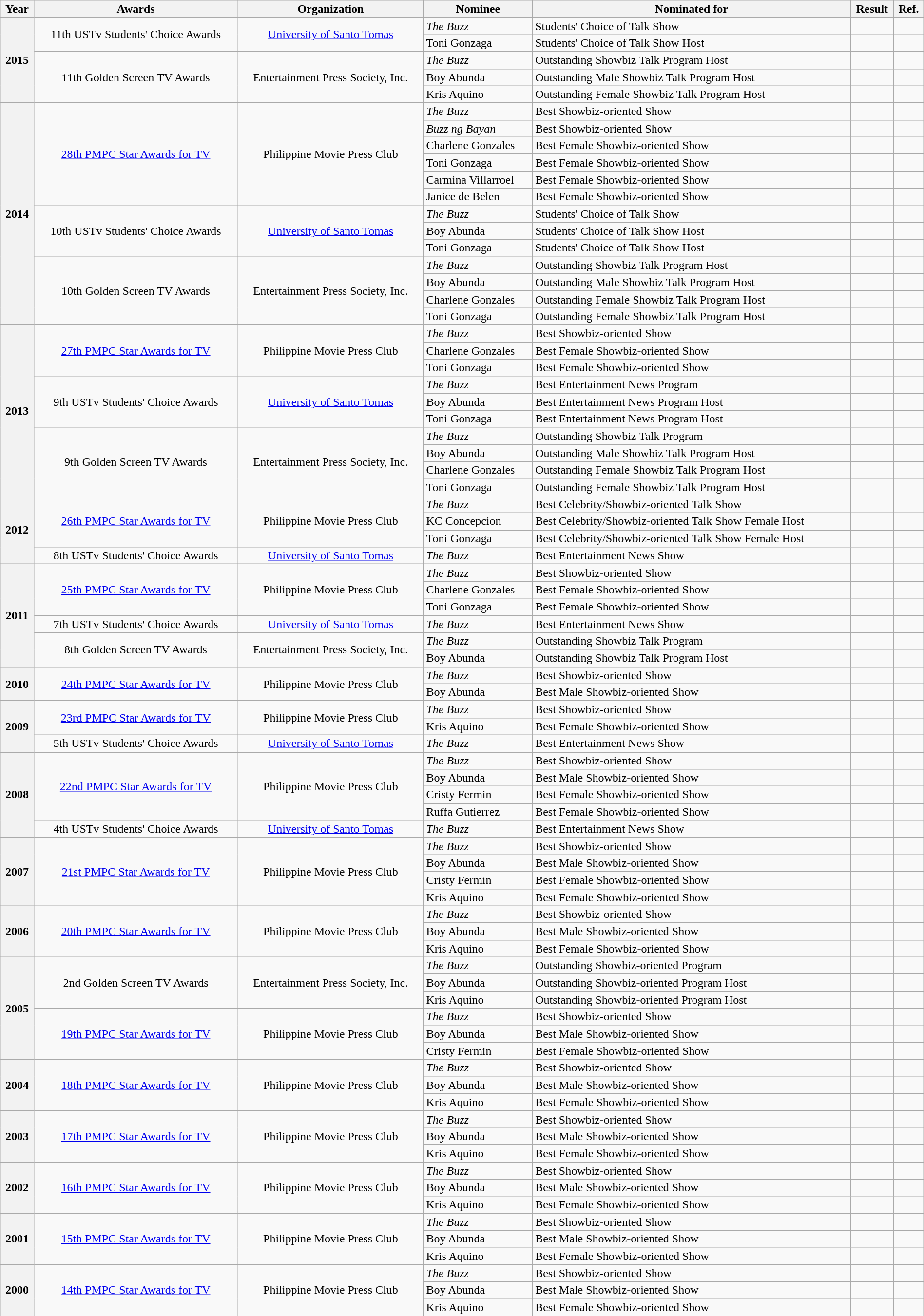<table class="wikitable" style="text-align:center; line-height:16px; font-size:100%;" width="100%">
<tr>
<th scope="col">Year</th>
<th scope="col">Awards</th>
<th scope="col">Organization</th>
<th scope="col">Nominee</th>
<th scope="col">Nominated for</th>
<th scope="col">Result</th>
<th scope="col">Ref.</th>
</tr>
<tr>
<th rowspan="5">2015</th>
<td rowspan="2">11th USTv Students' Choice Awards</td>
<td rowspan="2"><a href='#'>University of Santo Tomas</a></td>
<td align="left"><em>The Buzz</em></td>
<td align="left">Students' Choice of Talk Show</td>
<td></td>
<td></td>
</tr>
<tr>
<td align="left">Toni Gonzaga</td>
<td align="left">Students' Choice of Talk Show Host</td>
<td></td>
<td></td>
</tr>
<tr>
<td rowspan="3">11th Golden Screen TV Awards</td>
<td rowspan="3">Entertainment Press Society, Inc.</td>
<td align="left"><em>The Buzz</em></td>
<td align="left">Outstanding Showbiz Talk Program Host</td>
<td></td>
<td></td>
</tr>
<tr>
<td align="left">Boy Abunda</td>
<td align="left">Outstanding Male Showbiz Talk Program Host</td>
<td></td>
<td></td>
</tr>
<tr>
<td align="left">Kris Aquino</td>
<td align="left">Outstanding Female Showbiz Talk Program Host</td>
<td></td>
<td></td>
</tr>
<tr>
<th rowspan="13">2014</th>
<td rowspan="6"><a href='#'>28th PMPC Star Awards for TV</a></td>
<td rowspan="6">Philippine Movie Press Club</td>
<td align="left"><em>The Buzz</em></td>
<td align="left">Best Showbiz-oriented Show</td>
<td></td>
<td></td>
</tr>
<tr>
<td align="left"><em>Buzz ng Bayan</em></td>
<td align="left">Best Showbiz-oriented Show</td>
<td></td>
<td></td>
</tr>
<tr>
<td align="left">Charlene Gonzales</td>
<td align="left">Best Female Showbiz-oriented Show</td>
<td></td>
<td></td>
</tr>
<tr>
<td align="left">Toni Gonzaga</td>
<td align="left">Best Female Showbiz-oriented Show</td>
<td></td>
<td></td>
</tr>
<tr>
<td align="left">Carmina Villarroel</td>
<td align="left">Best Female Showbiz-oriented Show</td>
<td></td>
<td></td>
</tr>
<tr>
<td align="left">Janice de Belen</td>
<td align="left">Best Female Showbiz-oriented Show</td>
<td></td>
<td></td>
</tr>
<tr>
<td rowspan="3">10th USTv Students' Choice Awards</td>
<td rowspan="3"><a href='#'>University of Santo Tomas</a></td>
<td align="left"><em>The Buzz</em></td>
<td align="left">Students' Choice of Talk Show</td>
<td></td>
<td></td>
</tr>
<tr>
<td align="left">Boy Abunda</td>
<td align="left">Students' Choice of Talk Show Host</td>
<td></td>
<td></td>
</tr>
<tr>
<td align="left">Toni Gonzaga</td>
<td align="left">Students' Choice of Talk Show Host</td>
<td></td>
<td></td>
</tr>
<tr>
<td rowspan="4">10th Golden Screen TV Awards</td>
<td rowspan="4">Entertainment Press Society, Inc.</td>
<td align="left"><em>The Buzz</em></td>
<td align="left">Outstanding Showbiz Talk Program Host</td>
<td></td>
<td></td>
</tr>
<tr>
<td align="left">Boy Abunda</td>
<td align="left">Outstanding Male Showbiz Talk Program Host</td>
<td></td>
<td></td>
</tr>
<tr>
<td align="left">Charlene Gonzales</td>
<td align="left">Outstanding Female Showbiz Talk Program Host</td>
<td></td>
<td></td>
</tr>
<tr>
<td align="left">Toni Gonzaga</td>
<td align="left">Outstanding Female Showbiz Talk Program Host</td>
<td></td>
<td></td>
</tr>
<tr>
<th rowspan="10">2013</th>
<td rowspan="3"><a href='#'>27th PMPC Star Awards for TV</a></td>
<td rowspan="3">Philippine Movie Press Club</td>
<td align="left"><em>The Buzz</em></td>
<td align="left">Best Showbiz-oriented Show</td>
<td></td>
<td></td>
</tr>
<tr>
<td align="left">Charlene Gonzales</td>
<td align="left">Best Female Showbiz-oriented Show</td>
<td></td>
<td></td>
</tr>
<tr>
<td align="left">Toni Gonzaga</td>
<td align="left">Best Female Showbiz-oriented Show</td>
<td></td>
<td></td>
</tr>
<tr>
<td rowspan="3">9th USTv Students' Choice Awards</td>
<td rowspan="3"><a href='#'>University of Santo Tomas</a></td>
<td align="left"><em>The Buzz</em></td>
<td align="left">Best Entertainment News Program</td>
<td></td>
<td></td>
</tr>
<tr>
<td align="left">Boy Abunda</td>
<td align="left">Best Entertainment News Program Host</td>
<td></td>
<td></td>
</tr>
<tr>
<td align="left">Toni Gonzaga</td>
<td align="left">Best Entertainment News Program Host</td>
<td></td>
<td></td>
</tr>
<tr>
<td rowspan="4">9th Golden Screen TV Awards</td>
<td rowspan="4">Entertainment Press Society, Inc.</td>
<td align="left"><em>The Buzz</em></td>
<td align="left">Outstanding Showbiz Talk Program</td>
<td></td>
<td></td>
</tr>
<tr>
<td align="left">Boy Abunda</td>
<td align="left">Outstanding Male Showbiz Talk Program Host</td>
<td></td>
<td></td>
</tr>
<tr>
<td align="left">Charlene Gonzales</td>
<td align="left">Outstanding Female Showbiz Talk Program Host</td>
<td></td>
<td></td>
</tr>
<tr>
<td align="left">Toni Gonzaga</td>
<td align="left">Outstanding Female Showbiz Talk Program Host</td>
<td></td>
<td></td>
</tr>
<tr>
<th rowspan="4">2012</th>
<td rowspan="3"><a href='#'>26th PMPC Star Awards for TV</a></td>
<td rowspan="3">Philippine Movie Press Club</td>
<td align="left"><em>The Buzz</em></td>
<td align="left">Best Celebrity/Showbiz-oriented Talk Show</td>
<td></td>
<td></td>
</tr>
<tr>
<td align="left">KC Concepcion</td>
<td align="left">Best Celebrity/Showbiz-oriented Talk Show Female Host</td>
<td></td>
<td></td>
</tr>
<tr>
<td align="left">Toni Gonzaga</td>
<td align="left">Best Celebrity/Showbiz-oriented Talk Show Female Host</td>
<td></td>
<td></td>
</tr>
<tr>
<td>8th USTv Students' Choice Awards</td>
<td><a href='#'>University of Santo Tomas</a></td>
<td align="left"><em>The Buzz</em></td>
<td align="left">Best Entertainment News Show</td>
<td></td>
<td></td>
</tr>
<tr>
<th rowspan="6">2011</th>
<td rowspan="3"><a href='#'>25th PMPC Star Awards for TV</a></td>
<td rowspan="3">Philippine Movie Press Club</td>
<td align="left"><em>The Buzz</em></td>
<td align="left">Best Showbiz-oriented Show</td>
<td></td>
<td></td>
</tr>
<tr>
<td align="left">Charlene Gonzales</td>
<td align="left">Best Female Showbiz-oriented Show</td>
<td></td>
<td></td>
</tr>
<tr>
<td align="left">Toni Gonzaga</td>
<td align="left">Best Female Showbiz-oriented Show</td>
<td></td>
<td></td>
</tr>
<tr>
<td>7th USTv Students' Choice Awards</td>
<td><a href='#'>University of Santo Tomas</a></td>
<td align="left"><em>The Buzz</em></td>
<td align="left">Best Entertainment News Show</td>
<td></td>
<td></td>
</tr>
<tr>
<td rowspan="2">8th Golden Screen TV Awards</td>
<td rowspan="2">Entertainment Press Society, Inc.</td>
<td align="left"><em>The Buzz</em></td>
<td align="left">Outstanding Showbiz Talk Program</td>
<td></td>
<td></td>
</tr>
<tr>
<td align="left">Boy Abunda</td>
<td align="left">Outstanding Showbiz Talk Program Host</td>
<td></td>
<td></td>
</tr>
<tr>
<th rowspan="2">2010</th>
<td rowspan="2"><a href='#'>24th PMPC Star Awards for TV</a></td>
<td rowspan="2">Philippine Movie Press Club</td>
<td align="left"><em>The Buzz</em></td>
<td align="left">Best Showbiz-oriented Show</td>
<td></td>
<td></td>
</tr>
<tr>
<td align="left">Boy Abunda</td>
<td align="left">Best Male Showbiz-oriented Show</td>
<td></td>
<td></td>
</tr>
<tr>
<th rowspan="3">2009</th>
<td rowspan="2"><a href='#'>23rd PMPC Star Awards for TV</a></td>
<td rowspan="2">Philippine Movie Press Club</td>
<td align="left"><em>The Buzz</em></td>
<td align="left">Best Showbiz-oriented Show</td>
<td></td>
<td></td>
</tr>
<tr>
<td align="left">Kris Aquino</td>
<td align="left">Best Female Showbiz-oriented Show</td>
<td></td>
<td></td>
</tr>
<tr>
<td>5th USTv Students' Choice Awards</td>
<td><a href='#'>University of Santo Tomas</a></td>
<td align="left"><em>The Buzz</em></td>
<td align="left">Best Entertainment News Show</td>
<td></td>
<td></td>
</tr>
<tr>
<th rowspan="5">2008</th>
<td rowspan="4"><a href='#'>22nd PMPC Star Awards for TV</a></td>
<td rowspan="4">Philippine Movie Press Club</td>
<td align="left"><em>The Buzz</em></td>
<td align="left">Best Showbiz-oriented Show</td>
<td></td>
<td></td>
</tr>
<tr>
<td align="left">Boy Abunda</td>
<td align="left">Best Male Showbiz-oriented Show</td>
<td></td>
<td></td>
</tr>
<tr>
<td align="left">Cristy Fermin</td>
<td align="left">Best Female Showbiz-oriented Show</td>
<td></td>
<td></td>
</tr>
<tr>
<td align="left">Ruffa Gutierrez</td>
<td align="left">Best Female Showbiz-oriented Show</td>
<td></td>
<td></td>
</tr>
<tr>
<td>4th USTv Students' Choice Awards</td>
<td><a href='#'>University of Santo Tomas</a></td>
<td align="left"><em>The Buzz</em></td>
<td align="left">Best Entertainment News Show</td>
<td></td>
<td></td>
</tr>
<tr>
<th rowspan="4">2007</th>
<td rowspan="4"><a href='#'>21st PMPC Star Awards for TV</a></td>
<td rowspan="4">Philippine Movie Press Club</td>
<td align="left"><em>The Buzz</em></td>
<td align="left">Best Showbiz-oriented Show</td>
<td></td>
<td></td>
</tr>
<tr>
<td align="left">Boy Abunda</td>
<td align="left">Best Male Showbiz-oriented Show</td>
<td></td>
<td></td>
</tr>
<tr>
<td align="left">Cristy Fermin</td>
<td align="left">Best Female Showbiz-oriented Show</td>
<td></td>
<td></td>
</tr>
<tr>
<td align="left">Kris Aquino</td>
<td align="left">Best Female Showbiz-oriented Show</td>
<td></td>
<td></td>
</tr>
<tr>
<th rowspan="3">2006</th>
<td rowspan="3"><a href='#'>20th PMPC Star Awards for TV</a></td>
<td rowspan="3">Philippine Movie Press Club</td>
<td align="left"><em>The Buzz</em></td>
<td align="left">Best Showbiz-oriented Show</td>
<td></td>
<td></td>
</tr>
<tr>
<td align="left">Boy Abunda</td>
<td align="left">Best Male Showbiz-oriented Show</td>
<td></td>
<td></td>
</tr>
<tr>
<td align="left">Kris Aquino</td>
<td align="left">Best Female Showbiz-oriented Show</td>
<td></td>
<td></td>
</tr>
<tr>
<th rowspan="6">2005</th>
<td rowspan="3">2nd Golden Screen TV Awards</td>
<td rowspan="3">Entertainment Press Society, Inc.</td>
<td align="left"><em>The Buzz</em></td>
<td align="left">Outstanding Showbiz-oriented Program</td>
<td></td>
<td></td>
</tr>
<tr>
<td align="left">Boy Abunda</td>
<td align="left">Outstanding Showbiz-oriented Program Host</td>
<td></td>
<td></td>
</tr>
<tr>
<td align="left">Kris Aquino</td>
<td align="left">Outstanding Showbiz-oriented Program Host</td>
<td></td>
<td></td>
</tr>
<tr>
<td rowspan="3"><a href='#'>19th PMPC Star Awards for TV</a></td>
<td rowspan="3">Philippine Movie Press Club</td>
<td align="left"><em>The Buzz</em></td>
<td align="left">Best Showbiz-oriented Show</td>
<td></td>
<td></td>
</tr>
<tr>
<td align="left">Boy Abunda</td>
<td align="left">Best Male Showbiz-oriented Show</td>
<td></td>
<td></td>
</tr>
<tr>
<td align="left">Cristy Fermin</td>
<td align="left">Best Female Showbiz-oriented Show</td>
<td></td>
<td></td>
</tr>
<tr>
<th rowspan="3">2004</th>
<td rowspan="3"><a href='#'>18th PMPC Star Awards for TV</a></td>
<td rowspan="3">Philippine Movie Press Club</td>
<td align="left"><em>The Buzz</em></td>
<td align="left">Best Showbiz-oriented Show</td>
<td></td>
<td></td>
</tr>
<tr>
<td align="left">Boy Abunda</td>
<td align="left">Best Male Showbiz-oriented Show</td>
<td></td>
<td></td>
</tr>
<tr>
<td align="left">Kris Aquino</td>
<td align="left">Best Female Showbiz-oriented Show</td>
<td></td>
<td></td>
</tr>
<tr>
<th rowspan="3">2003</th>
<td rowspan="3"><a href='#'>17th PMPC Star Awards for TV</a></td>
<td rowspan="3">Philippine Movie Press Club</td>
<td align="left"><em>The Buzz</em></td>
<td align="left">Best Showbiz-oriented Show</td>
<td></td>
<td></td>
</tr>
<tr>
<td align="left">Boy Abunda</td>
<td align="left">Best Male Showbiz-oriented Show</td>
<td></td>
<td></td>
</tr>
<tr>
<td align="left">Kris Aquino</td>
<td align="left">Best Female Showbiz-oriented Show</td>
<td></td>
<td></td>
</tr>
<tr>
<th rowspan="3">2002</th>
<td rowspan="3"><a href='#'>16th PMPC Star Awards for TV</a></td>
<td rowspan="3">Philippine Movie Press Club</td>
<td align="left"><em>The Buzz</em></td>
<td align="left">Best Showbiz-oriented Show</td>
<td></td>
<td></td>
</tr>
<tr>
<td align="left">Boy Abunda</td>
<td align="left">Best Male Showbiz-oriented Show</td>
<td></td>
<td></td>
</tr>
<tr>
<td align="left">Kris Aquino</td>
<td align="left">Best Female Showbiz-oriented Show</td>
<td></td>
<td></td>
</tr>
<tr>
<th rowspan="3">2001</th>
<td rowspan="3"><a href='#'>15th PMPC Star Awards for TV</a></td>
<td rowspan="3">Philippine Movie Press Club</td>
<td align="left"><em>The Buzz</em></td>
<td align="left">Best Showbiz-oriented Show</td>
<td></td>
<td></td>
</tr>
<tr>
<td align="left">Boy Abunda</td>
<td align="left">Best Male Showbiz-oriented Show</td>
<td></td>
<td></td>
</tr>
<tr>
<td align="left">Kris Aquino</td>
<td align="left">Best Female Showbiz-oriented Show</td>
<td></td>
<td></td>
</tr>
<tr>
<th rowspan="3">2000</th>
<td rowspan="3"><a href='#'>14th PMPC Star Awards for TV</a></td>
<td rowspan="3">Philippine Movie Press Club</td>
<td align="left"><em>The Buzz</em></td>
<td align="left">Best Showbiz-oriented Show</td>
<td></td>
<td></td>
</tr>
<tr>
<td align="left">Boy Abunda</td>
<td align="left">Best Male Showbiz-oriented Show</td>
<td></td>
<td></td>
</tr>
<tr>
<td align="left">Kris Aquino</td>
<td align="left">Best Female Showbiz-oriented Show</td>
<td></td>
<td></td>
</tr>
<tr>
</tr>
</table>
